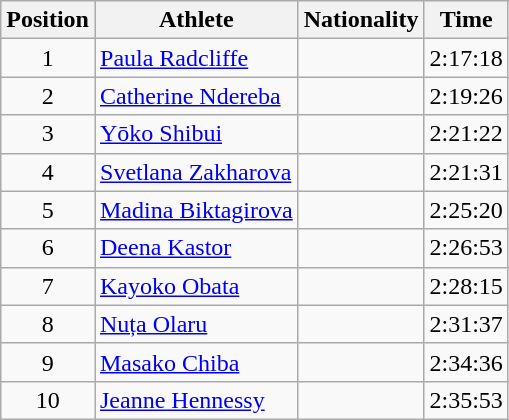<table class="wikitable sortable">
<tr>
<th>Position</th>
<th>Athlete</th>
<th>Nationality</th>
<th>Time</th>
</tr>
<tr>
<td style="text-align:center">1</td>
<td><a href='#'>Paula Radcliffe</a></td>
<td></td>
<td>2:17:18 </td>
</tr>
<tr>
<td style="text-align:center">2</td>
<td><a href='#'>Catherine Ndereba</a></td>
<td></td>
<td>2:19:26</td>
</tr>
<tr>
<td style="text-align:center">3</td>
<td><a href='#'>Yōko Shibui</a></td>
<td></td>
<td>2:21:22</td>
</tr>
<tr>
<td style="text-align:center">4</td>
<td><a href='#'>Svetlana Zakharova</a></td>
<td></td>
<td>2:21:31</td>
</tr>
<tr>
<td style="text-align:center">5</td>
<td><a href='#'>Madina Biktagirova</a></td>
<td></td>
<td>2:25:20</td>
</tr>
<tr>
<td style="text-align:center">6</td>
<td><a href='#'>Deena Kastor</a></td>
<td></td>
<td>2:26:53</td>
</tr>
<tr>
<td style="text-align:center">7</td>
<td><a href='#'>Kayoko Obata</a></td>
<td></td>
<td>2:28:15</td>
</tr>
<tr>
<td style="text-align:center">8</td>
<td><a href='#'>Nuța Olaru</a></td>
<td></td>
<td>2:31:37</td>
</tr>
<tr>
<td style="text-align:center">9</td>
<td><a href='#'>Masako Chiba</a></td>
<td></td>
<td>2:34:36</td>
</tr>
<tr>
<td style="text-align:center">10</td>
<td><a href='#'>Jeanne Hennessy</a></td>
<td></td>
<td>2:35:53</td>
</tr>
</table>
